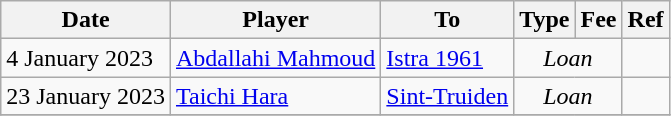<table class="wikitable">
<tr>
<th>Date</th>
<th>Player</th>
<th>To</th>
<th>Type</th>
<th>Fee</th>
<th>Ref</th>
</tr>
<tr>
<td>4 January 2023</td>
<td> <a href='#'>Abdallahi Mahmoud</a></td>
<td> <a href='#'>Istra 1961</a></td>
<td colspan=2 align=center><em>Loan</em></td>
<td align=center></td>
</tr>
<tr>
<td>23 January 2023</td>
<td> <a href='#'>Taichi Hara</a></td>
<td> <a href='#'>Sint-Truiden</a></td>
<td colspan=2 align=center><em>Loan</em></td>
<td align=center></td>
</tr>
<tr>
</tr>
</table>
